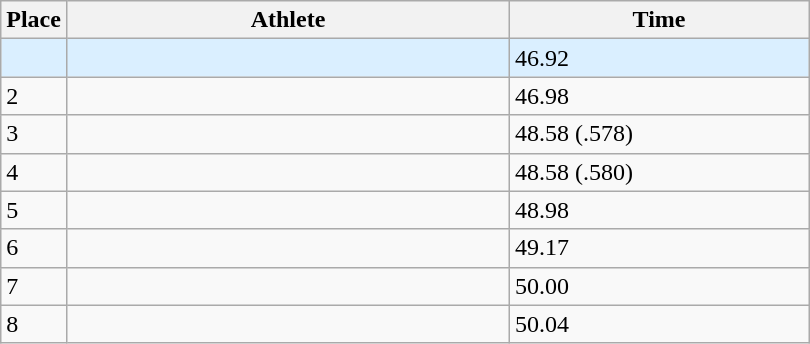<table class=wikitable>
<tr>
<th>Place</th>
<th style="width:18em">Athlete</th>
<th style="width:12em">Time</th>
</tr>
<tr style="background:#daefff;">
<td></td>
<td></td>
<td>46.92    </td>
</tr>
<tr>
<td>2</td>
<td></td>
<td>46.98 </td>
</tr>
<tr>
<td>3</td>
<td></td>
<td>48.58 (.578)</td>
</tr>
<tr>
<td>4</td>
<td></td>
<td>48.58 (.580)</td>
</tr>
<tr>
<td>5</td>
<td></td>
<td>48.98</td>
</tr>
<tr>
<td>6</td>
<td></td>
<td>49.17</td>
</tr>
<tr>
<td>7</td>
<td></td>
<td>50.00</td>
</tr>
<tr>
<td>8</td>
<td></td>
<td>50.04</td>
</tr>
</table>
